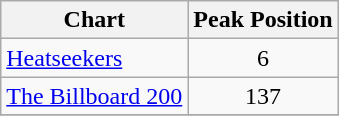<table class="wikitable sortable" border="1">
<tr>
<th align="center">Chart</th>
<th align="center">Peak Position</th>
</tr>
<tr>
<td><a href='#'>Heatseekers</a></td>
<td align="center">6</td>
</tr>
<tr>
<td><a href='#'>The Billboard 200</a></td>
<td align="center">137</td>
</tr>
<tr>
</tr>
</table>
